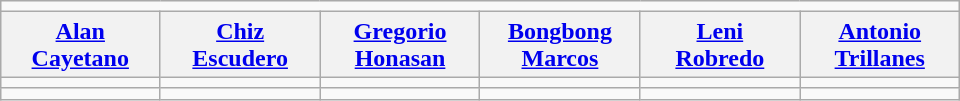<table class="wikitable"  style="margin-left: auto; margin-right: auto; text-align:center;">
<tr>
<td colspan=6 align=center>   </td>
</tr>
<tr>
<th width=12%><a href='#'>Alan<br>Cayetano</a></th>
<th width=12%><a href='#'>Chiz<br>Escudero</a></th>
<th width=12%><a href='#'>Gregorio<br>Honasan</a></th>
<th width=12%><a href='#'>Bongbong<br>Marcos</a></th>
<th width=12%><a href='#'>Leni<br>Robredo</a></th>
<th width=12%><a href='#'>Antonio<br>Trillanes</a></th>
</tr>
<tr align=center>
<td></td>
<td></td>
<td></td>
<td></td>
<td></td>
<td></td>
</tr>
<tr>
<td></td>
<td></td>
<td></td>
<td></td>
<td></td>
<td></td>
</tr>
</table>
